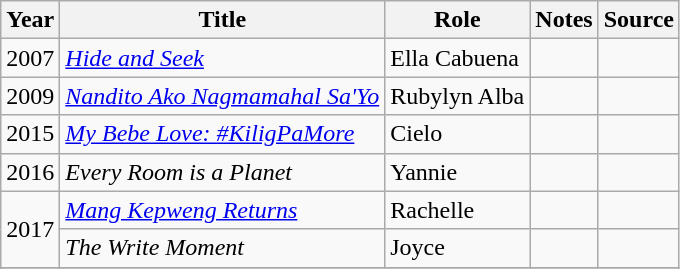<table class="wikitable sortable">
<tr>
<th>Year</th>
<th>Title</th>
<th>Role</th>
<th class="unsortable">Notes</th>
<th class="unsortable">Source</th>
</tr>
<tr>
<td>2007</td>
<td><em><a href='#'>Hide and Seek</a></em></td>
<td>Ella Cabuena</td>
<td></td>
<td></td>
</tr>
<tr>
<td>2009</td>
<td><em><a href='#'>Nandito Ako Nagmamahal Sa'Yo</a></em></td>
<td>Rubylyn Alba</td>
<td></td>
<td></td>
</tr>
<tr>
<td>2015</td>
<td><em><a href='#'> My Bebe Love: #KiligPaMore</a></em></td>
<td>Cielo</td>
<td></td>
<td></td>
</tr>
<tr>
<td>2016</td>
<td><em>Every Room is a Planet</em></td>
<td>Yannie</td>
<td></td>
<td></td>
</tr>
<tr>
<td rowspan="2">2017</td>
<td><em><a href='#'>Mang Kepweng Returns</a></em></td>
<td>Rachelle</td>
<td></td>
<td></td>
</tr>
<tr>
<td><em>The Write Moment</em></td>
<td>Joyce</td>
<td></td>
<td></td>
</tr>
<tr>
</tr>
<tr>
</tr>
</table>
